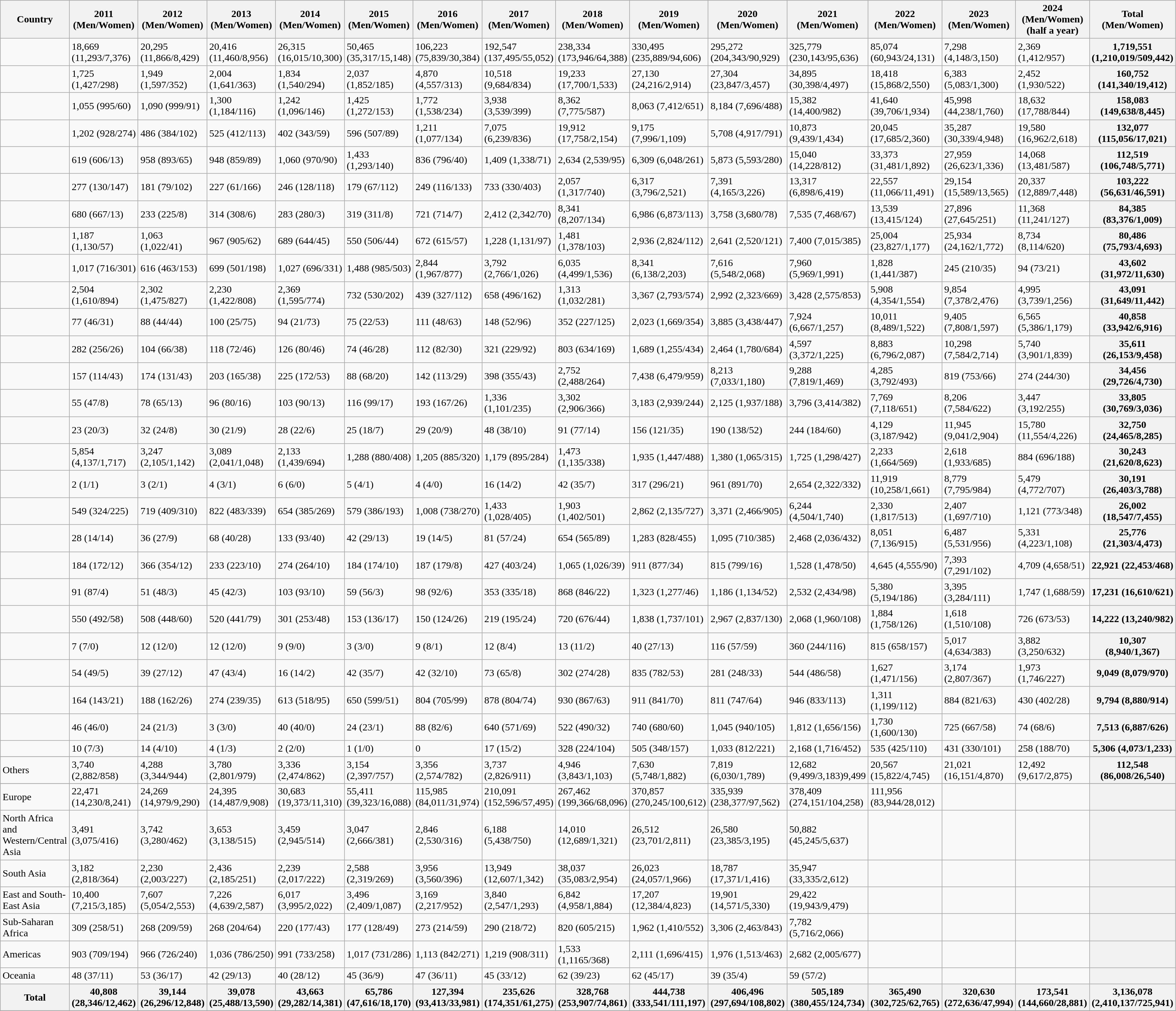<table class="wikitable sortable mw-collapsible mw-uncollapsed nowrap mw-datatable sticky-table-row1 sticky-table-col1">
<tr>
<th>Country</th>
<th>2011 (Men/Women)</th>
<th>2012 (Men/Women)</th>
<th>2013 (Men/Women)</th>
<th>2014 (Men/Women)</th>
<th>2015 (Men/Women)</th>
<th>2016 (Men/Women)</th>
<th>2017 (Men/Women)</th>
<th>2018 (Men/Women)</th>
<th>2019 (Men/Women)</th>
<th>2020 (Men/Women)</th>
<th>2021 (Men/Women)</th>
<th>2022 (Men/Women)</th>
<th>2023 (Men/Women)</th>
<th>2024 (Men/Women) (half a year)</th>
<th>Total (Men/Women)</th>
</tr>
<tr>
<td></td>
<td>18,669 (11,293/7,376)</td>
<td>20,295 (11,866/8,429)</td>
<td>20,416 (11,460/8,956)</td>
<td>26,315 (16,015/10,300)</td>
<td>50,465 (35,317/15,148)</td>
<td>106,223 (75,839/30,384)</td>
<td>192,547 (137,495/55,052)</td>
<td>238,334 (173,946/64,388)</td>
<td>330,495 (235,889/94,606)</td>
<td>295,272 (204,343/90,929)</td>
<td>325,779 (230,143/95,636)</td>
<td>85,074 (60,943/24,131)</td>
<td>7,298 (4,148/3,150)</td>
<td>2,369 (1,412/957)</td>
<th>1,719,551 (1,210,019/509,442)</th>
</tr>
<tr>
<td></td>
<td>1,725 (1,427/298)</td>
<td>1,949 (1,597/352)</td>
<td>2,004 (1,641/363)</td>
<td>1,834 (1,540/294)</td>
<td>2,037 (1,852/185)</td>
<td>4,870 (4,557/313)</td>
<td>10,518 (9,684/834)</td>
<td>19,233 (17,700/1,533)</td>
<td>27,130 (24,216/2,914)</td>
<td>27,304 (23,847/3,457)</td>
<td>34,895 (30,398/4,497)</td>
<td>18,418 (15,868/2,550)</td>
<td>6,383 (5,083/1,300)</td>
<td>2,452 (1,930/522)</td>
<th>160,752 (141,340/19,412)</th>
</tr>
<tr>
<td></td>
<td>1,055 (995/60)</td>
<td>1,090 (999/91)</td>
<td>1,300 (1,184/116)</td>
<td>1,242 (1,096/146)</td>
<td>1,425 (1,272/153)</td>
<td>1,772 (1,538/234)</td>
<td>3,938 (3,539/399)</td>
<td>8,362 (7,775/587)</td>
<td>8,063 (7,412/651)</td>
<td>8,184 (7,696/488)</td>
<td>15,382 (14,400/982)</td>
<td>41,640 (39,706/1,934)</td>
<td>45,998 (44,238/1,760)</td>
<td>18,632 (17,788/844)</td>
<th>158,083 (149,638/8,445)</th>
</tr>
<tr>
<td></td>
<td>1,202 (928/274)</td>
<td>486 (384/102)</td>
<td>525 (412/113)</td>
<td>402 (343/59)</td>
<td>596 (507/89)</td>
<td>1,211 (1,077/134)</td>
<td>7,075 (6,239/836)</td>
<td>19,912 (17,758/2,154)</td>
<td>9,175 (7,996/1,109)</td>
<td>5,708 (4,917/791)</td>
<td>10,873 (9,439/1,434)</td>
<td>20,045 (17,685/2,360)</td>
<td>35,287 (30,339/4,948)</td>
<td>19,580 (16,962/2,618)</td>
<th>132,077 (115,056/17,021)</th>
</tr>
<tr>
<td></td>
<td>619 (606/13)</td>
<td>958 (893/65)</td>
<td>948 (859/89)</td>
<td>1,060 (970/90)</td>
<td>1,433 (1,293/140)</td>
<td>836 (796/40)</td>
<td>1,409 (1,338/71)</td>
<td>2,634 (2,539/95)</td>
<td>6,309 (6,048/261)</td>
<td>5,873 (5,593/280)</td>
<td>15,040 (14,228/812)</td>
<td>33,373 (31,481/1,892)</td>
<td>27,959 (26,623/1,336)</td>
<td>14,068 (13,481/587)</td>
<th>112,519 (106,748/5,771)</th>
</tr>
<tr>
<td></td>
<td>277 (130/147)</td>
<td>181 (79/102)</td>
<td>227 (61/166)</td>
<td>246 (128/118)</td>
<td>179 (67/112)</td>
<td>249 (116/133)</td>
<td>733 (330/403)</td>
<td>2,057 (1,317/740)</td>
<td>6,317 (3,796/2,521)</td>
<td>7,391 (4,165/3,226)</td>
<td>13,317 (6,898/6,419)</td>
<td>22,557 (11,066/11,491)</td>
<td>29,154 (15,589/13,565)</td>
<td>20,337 (12,889/7,448)</td>
<th>103,222 (56,631/46,591)</th>
</tr>
<tr>
<td></td>
<td>680 (667/13)</td>
<td>233 (225/8)</td>
<td>314 (308/6)</td>
<td>283 (280/3)</td>
<td>319 (311/8)</td>
<td>721 (714/7)</td>
<td>2,412 (2,342/70)</td>
<td>8,341 (8,207/134)</td>
<td>6,986 (6,873/113)</td>
<td>3,758 (3,680/78)</td>
<td>7,535 (7,468/67)</td>
<td>13,539 (13,415/124)</td>
<td>27,896 (27,645/251)</td>
<td>11,368 (11,241/127)</td>
<th>84,385 (83,376/1,009)</th>
</tr>
<tr>
<td></td>
<td>1,187 (1,130/57)</td>
<td>1,063 (1,022/41)</td>
<td>967 (905/62)</td>
<td>689 (644/45)</td>
<td>550 (506/44)</td>
<td>672 (615/57)</td>
<td>1,228 (1,131/97)</td>
<td>1,481 (1,378/103)</td>
<td>2,936 (2,824/112)</td>
<td>2,641 (2,520/121)</td>
<td>7,400 (7,015/385)</td>
<td>25,004 (23,827/1,177)</td>
<td>25,934 (24,162/1,772)</td>
<td>8,734 (8,114/620)</td>
<th>80,486 (75,793/4,693)</th>
</tr>
<tr>
<td></td>
<td>1,017 (716/301)</td>
<td>616 (463/153)</td>
<td>699 (501/198)</td>
<td>1,027 (696/331)</td>
<td>1,488 (985/503)</td>
<td>2,844 (1,967/877)</td>
<td>3,792 (2,766/1,026)</td>
<td>6,035 (4,499/1,536)</td>
<td>8,341 (6,138/2,203)</td>
<td>7,616 (5,548/2,068)</td>
<td>7,960 (5,969/1,991)</td>
<td>1,828 (1,441/387)</td>
<td>245 (210/35)</td>
<td>94 (73/21)</td>
<th>43,602 (31,972/11,630)</th>
</tr>
<tr>
<td></td>
<td>2,504 (1,610/894)</td>
<td>2,302 (1,475/827)</td>
<td>2,230 (1,422/808)</td>
<td>2,369 (1,595/774)</td>
<td>732 (530/202)</td>
<td>439 (327/112)</td>
<td>658 (496/162)</td>
<td>1,313 (1,032/281)</td>
<td>3,367 (2,793/574)</td>
<td>2,992 (2,323/669)</td>
<td>3,428 (2,575/853)</td>
<td>5,908 (4,354/1,554)</td>
<td>9,854 (7,378/2,476)</td>
<td>4,995 (3,739/1,256)</td>
<th>43,091 (31,649/11,442)</th>
</tr>
<tr>
<td></td>
<td>77 (46/31)</td>
<td>88 (44/44)</td>
<td>100 (25/75)</td>
<td>94 (21/73)</td>
<td>75 (22/53)</td>
<td>111 (48/63)</td>
<td>148 (52/96)</td>
<td>352 (227/125)</td>
<td>2,023 (1,669/354)</td>
<td>3,885 (3,438/447)</td>
<td>7,924 (6,667/1,257)</td>
<td>10,011 (8,489/1,522)</td>
<td>9,405 (7,808/1,597)</td>
<td>6,565 (5,386/1,179)</td>
<th>40,858 (33,942/6,916)</th>
</tr>
<tr>
<td></td>
<td>282 (256/26)</td>
<td>104 (66/38)</td>
<td>118 (72/46)</td>
<td>126 (80/46)</td>
<td>74 (46/28)</td>
<td>112 (82/30)</td>
<td>321 (229/92)</td>
<td>803 (634/169)</td>
<td>1,689 (1,255/434)</td>
<td>2,464 (1,780/684)</td>
<td>4,597 (3,372/1,225)</td>
<td>8,883 (6,796/2,087)</td>
<td>10,298 (7,584/2,714)</td>
<td>5,740 (3,901/1,839)</td>
<th>35,611 (26,153/9,458)</th>
</tr>
<tr>
<td></td>
<td>157 (114/43)</td>
<td>174 (131/43)</td>
<td>203 (165/38)</td>
<td>225 (172/53)</td>
<td>88 (68/20)</td>
<td>142 (113/29)</td>
<td>398 (355/43)</td>
<td>2,752 (2,488/264)</td>
<td>7,438 (6,479/959)</td>
<td>8,213 (7,033/1,180)</td>
<td>9,288 (7,819/1,469)</td>
<td>4,285 (3,792/493)</td>
<td>819 (753/66)</td>
<td>274 (244/30)</td>
<th>34,456 (29,726/4,730)</th>
</tr>
<tr>
<td></td>
<td>55 (47/8)</td>
<td>78 (65/13)</td>
<td>96 (80/16)</td>
<td>103 (90/13)</td>
<td>116 (99/17)</td>
<td>193 (167/26)</td>
<td>1,336 (1,101/235)</td>
<td>3,302 (2,906/366)</td>
<td>3,183 (2,939/244)</td>
<td>2,125 (1,937/188)</td>
<td>3,796 (3,414/382)</td>
<td>7,769 (7,118/651)</td>
<td>8,206 (7,584/622)</td>
<td>3,447 (3,192/255)</td>
<th>33,805 (30,769/3,036)</th>
</tr>
<tr>
<td></td>
<td>23 (20/3)</td>
<td>32 (24/8)</td>
<td>30 (21/9)</td>
<td>28 (22/6)</td>
<td>25 (18/7)</td>
<td>29 (20/9)</td>
<td>48 (38/10)</td>
<td>91 (77/14)</td>
<td>156 (121/35)</td>
<td>190 (138/52)</td>
<td>244 (184/60)</td>
<td>4,129 (3,187/942)</td>
<td>11,945 (9,041/2,904)</td>
<td>15,780 (11,554/4,226)</td>
<th>32,750 (24,465/8,285)</th>
</tr>
<tr>
<td></td>
<td>5,854 (4,137/1,717)</td>
<td>3,247 (2,105/1,142)</td>
<td>3,089 (2,041/1,048)</td>
<td>2,133 (1,439/694)</td>
<td>1,288 (880/408)</td>
<td>1,205 (885/320)</td>
<td>1,179 (895/284)</td>
<td>1,473 (1,135/338)</td>
<td>1,935 (1,447/488)</td>
<td>1,380 (1,065/315)</td>
<td>1,725 (1,298/427)</td>
<td>2,233 (1,664/569)</td>
<td>2,618 (1,933/685)</td>
<td>884 (696/188)</td>
<th>30,243 (21,620/8,623)</th>
</tr>
<tr>
<td></td>
<td>2 (1/1)</td>
<td>3 (2/1)</td>
<td>4 (3/1)</td>
<td>6 (6/0)</td>
<td>5 (4/1)</td>
<td>4 (4/0)</td>
<td>16 (14/2)</td>
<td>42 (35/7)</td>
<td>317 (296/21)</td>
<td>961 (891/70)</td>
<td>2,654 (2,322/332)</td>
<td>11,919 (10,258/1,661)</td>
<td>8,779 (7,795/984)</td>
<td>5,479 (4,772/707)</td>
<th>30,191 (26,403/3,788)</th>
</tr>
<tr>
<td></td>
<td>549 (324/225)</td>
<td>719 (409/310)</td>
<td>822 (483/339)</td>
<td>654 (385/269)</td>
<td>579 (386/193)</td>
<td>1,008 (738/270)</td>
<td>1,433 (1,028/405)</td>
<td>1,903 (1,402/501)</td>
<td>2,862 (2,135/727)</td>
<td>3,371 (2,466/905)</td>
<td>6,244 (4,504/1,740)</td>
<td>2,330 (1,817/513)</td>
<td>2,407 (1,697/710)</td>
<td>1,121 (773/348)</td>
<th>26,002 (18,547/7,455)</th>
</tr>
<tr>
<td></td>
<td>28 (14/14)</td>
<td>36 (27/9)</td>
<td>68 (40/28)</td>
<td>133 (93/40)</td>
<td>42 (29/13)</td>
<td>19 (14/5)</td>
<td>81 (57/24)</td>
<td>654 (565/89)</td>
<td>1,283 (828/455)</td>
<td>1,095 (710/385)</td>
<td>2,468 (2,036/432)</td>
<td>8,051 (7,136/915)</td>
<td>6,487 (5,531/956)</td>
<td>5,331 (4,223/1,108)</td>
<th>25,776 (21,303/4,473)</th>
</tr>
<tr>
<td></td>
<td>184 (172/12)</td>
<td>366 (354/12)</td>
<td>233 (223/10)</td>
<td>274 (264/10)</td>
<td>184 (174/10)</td>
<td>187 (179/8)</td>
<td>427 (403/24)</td>
<td>1,065 (1,026/39)</td>
<td>911 (877/34)</td>
<td>815 (799/16)</td>
<td>1,528 (1,478/50)</td>
<td>4,645 (4,555/90)</td>
<td>7,393 (7,291/102)</td>
<td>4,709 (4,658/51)</td>
<th>22,921 (22,453/468)</th>
</tr>
<tr>
<td></td>
<td>91 (87/4)</td>
<td>51 (48/3)</td>
<td>45 (42/3)</td>
<td>103 (93/10)</td>
<td>59 (56/3)</td>
<td>98 (92/6)</td>
<td>353 (335/18)</td>
<td>868 (846/22)</td>
<td>1,323 (1,277/46)</td>
<td>1,186 (1,134/52)</td>
<td>2,532 (2,434/98)</td>
<td>5,380 (5,194/186)</td>
<td>3,395 (3,284/111)</td>
<td>1,747 (1,688/59)</td>
<th>17,231 (16,610/621)</th>
</tr>
<tr>
<td></td>
<td>550 (492/58)</td>
<td>508 (448/60)</td>
<td>520 (441/79)</td>
<td>301 (253/48)</td>
<td>153 (136/17)</td>
<td>150 (124/26)</td>
<td>219 (195/24)</td>
<td>720 (676/44)</td>
<td>1,838 (1,737/101)</td>
<td>2,967 (2,837/130)</td>
<td>2,068 (1,960/108)</td>
<td>1,884 (1,758/126)</td>
<td>1,618 (1,510/108)</td>
<td>726 (673/53)</td>
<th>14,222 (13,240/982)</th>
</tr>
<tr>
<td></td>
<td>7 (7/0)</td>
<td>12 (12/0)</td>
<td>12 (12/0)</td>
<td>9 (9/0)</td>
<td>3 (3/0)</td>
<td>9 (8/1)</td>
<td>12 (8/4)</td>
<td>13 (11/2)</td>
<td>40 (27/13)</td>
<td>116 (57/59)</td>
<td>360 (244/116)</td>
<td>815 (658/157)</td>
<td>5,017 (4,634/383)</td>
<td>3,882 (3,250/632)</td>
<th>10,307 (8,940/1,367)</th>
</tr>
<tr>
<td></td>
<td>54 (49/5)</td>
<td>39 (27/12)</td>
<td>47 (43/4)</td>
<td>16 (14/2)</td>
<td>42 (35/7)</td>
<td>42 (32/10)</td>
<td>73 (65/8)</td>
<td>302 (274/28)</td>
<td>835 (782/53)</td>
<td>281 (248/33)</td>
<td>544 (486/58)</td>
<td>1,627 (1,471/156)</td>
<td>3,174 (2,807/367)</td>
<td>1,973 (1,746/227)</td>
<th>9,049 (8,079/970)</th>
</tr>
<tr>
<td></td>
<td>164 (143/21)</td>
<td>188 (162/26)</td>
<td>274 (239/35)</td>
<td>613 (518/95)</td>
<td>650 (599/51)</td>
<td>804 (705/99)</td>
<td>878 (804/74)</td>
<td>930 (867/63)</td>
<td>911 (841/70)</td>
<td>811 (747/64)</td>
<td>946 (833/113)</td>
<td>1,311 (1,199/112)</td>
<td>884 (821/63)</td>
<td>430 (402/28)</td>
<th>9,794 (8,880/914)</th>
</tr>
<tr>
<td></td>
<td>46 (46/0)</td>
<td>24 (21/3)</td>
<td>3 (3/0)</td>
<td>40 (40/0)</td>
<td>24 (23/1)</td>
<td>88 (82/6)</td>
<td>640 (571/69)</td>
<td>522 (490/32)</td>
<td>740 (680/60)</td>
<td>1,045 (940/105)</td>
<td>1,812 (1,656/156)</td>
<td>1,730 (1,600/130)</td>
<td>725 (667/58)</td>
<td>74 (68/6)</td>
<th>7,513 (6,887/626)</th>
</tr>
<tr>
<td></td>
<td>10 (7/3)</td>
<td>14 (4/10)</td>
<td>4 (1/3)</td>
<td>2 (2/0)</td>
<td>1 (1/0)</td>
<td>0</td>
<td>17 (15/2)</td>
<td>328 (224/104)</td>
<td>505 (348/157)</td>
<td>1,033 (812/221)</td>
<td>2,168 (1,716/452)</td>
<td>535 (425/110)</td>
<td>431 (330/101)</td>
<td>258 (188/70)</td>
<th>5,306 (4,073/1,233)</th>
</tr>
<tr>
</tr>
<tr>
<td>Others</td>
<td>3,740 (2,882/858)</td>
<td>4,288 (3,344/944)</td>
<td>3,780 (2,801/979)</td>
<td>3,336 (2,474/862)</td>
<td>3,154 (2,397/757)</td>
<td>3,356 (2,574/782)</td>
<td>3,737 (2,826/911)</td>
<td>4,946 (3,843/1,103)</td>
<td>7,630 (5,748/1,882)</td>
<td>7,819 (6,030/1,789)</td>
<td>12,682 (9,499/3,183)9,499</td>
<td>20,567 (15,822/4,745)</td>
<td>21,021 (16,151/4,870)</td>
<td>12,492 (9,617/2,875)</td>
<th>112,548 (86,008/26,540)</th>
</tr>
<tr>
</tr>
<tr>
<td>Europe</td>
<td>22,471 (14,230/8,241)</td>
<td>24,269 (14,979/9,290)</td>
<td>24,395 (14,487/9,908)</td>
<td>30,683 (19,373/11,310)</td>
<td>55,411 (39,323/16,088)</td>
<td>115,985 (84,011/31,974)</td>
<td>210,091 (152,596/57,495)</td>
<td>267,462 (199,366/68,096)</td>
<td>370,857 (270,245/100,612)</td>
<td>335,939 (238,377/97,562)</td>
<td>378,409 (274,151/104,258)</td>
<td>111,956 (83,944/28,012)</td>
<td></td>
<td></td>
<th></th>
</tr>
<tr>
<td>North Africa and Western/Central Asia</td>
<td>3,491 (3,075/416)</td>
<td>3,742 (3,280/462)</td>
<td>3,653 (3,138/515)</td>
<td>3,459 (2,945/514)</td>
<td>3,047 (2,666/381)</td>
<td>2,846 (2,530/316)</td>
<td>6,188 (5,438/750)</td>
<td>14,010 (12,689/1,321)</td>
<td>26,512 (23,701/2,811)</td>
<td>26,580 (23,385/3,195)</td>
<td>50,882 (45,245/5,637)</td>
<td></td>
<td></td>
<td></td>
<th></th>
</tr>
<tr>
<td>South Asia</td>
<td>3,182 (2,818/364)</td>
<td>2,230 (2,003/227)</td>
<td>2,436 (2,185/251)</td>
<td>2,239 (2,017/222)</td>
<td>2,588 (2,319/269)</td>
<td>3,956 (3,560/396)</td>
<td>13,949 (12,607/1,342)</td>
<td>38,037 (35,083/2,954)</td>
<td>26,023 (24,057/1,966)</td>
<td>18,787 (17,371/1,416)</td>
<td>35,947 (33,335/2,612)</td>
<td></td>
<td></td>
<td></td>
<th></th>
</tr>
<tr>
<td>East and South-East Asia</td>
<td>10,400 (7,215/3,185)</td>
<td>7,607 (5,054/2,553)</td>
<td>7,226 (4,639/2,587)</td>
<td>6,017 (3,995/2,022)</td>
<td>3,496 (2,409/1,087)</td>
<td>3,169 (2,217/952)</td>
<td>3,840 (2,547/1,293)</td>
<td>6,842 (4,958/1,884)</td>
<td>17,207 (12,384/4,823)</td>
<td>19,901 (14,571/5,330)</td>
<td>29,422 (19,943/9,479)</td>
<td></td>
<td></td>
<td></td>
<th></th>
</tr>
<tr>
<td>Sub-Saharan Africa</td>
<td>309 (258/51)</td>
<td>268 (209/59)</td>
<td>268 (204/64)</td>
<td>220 (177/43)</td>
<td>177 (128/49)</td>
<td>273 (214/59)</td>
<td>290 (218/72)</td>
<td>820 (605/215)</td>
<td>1,962 (1,410/552)</td>
<td>3,306 (2,463/843)</td>
<td>7,782 (5,716/2,066)</td>
<td></td>
<td></td>
<td></td>
<th></th>
</tr>
<tr>
<td>Americas</td>
<td>903 (709/194)</td>
<td>966 (726/240)</td>
<td>1,036 (786/250)</td>
<td>991 (733/258)</td>
<td>1,017 (731/286)</td>
<td>1,113 (842/271)</td>
<td>1,219 (908/311)</td>
<td>1,533 (1,1165/368)</td>
<td>2,111 (1,696/415)</td>
<td>1,976 (1,513/463)</td>
<td>2,682 (2,005/677)</td>
<td></td>
<td></td>
<td></td>
<th></th>
</tr>
<tr>
<td>Oceania</td>
<td>48 (37/11)</td>
<td>53 (36/17)</td>
<td>42 (29/13)</td>
<td>40 (28/12)</td>
<td>45 (36/9)</td>
<td>47 (36/11)</td>
<td>45 (33/12)</td>
<td>62 (39/23)</td>
<td>62 (45/17)</td>
<td>39 (35/4)</td>
<td>59 (57/2)</td>
<td></td>
<td></td>
<td></td>
<th></th>
</tr>
<tr>
<th>Total</th>
<th>40,808 (28,346/12,462)</th>
<th>39,144 (26,296/12,848)</th>
<th>39,078 (25,488/13,590)</th>
<th>43,663 (29,282/14,381)</th>
<th>65,786 (47,616/18,170)</th>
<th>127,394 (93,413/33,981)</th>
<th>235,626 (174,351/61,275)</th>
<th>328,768 (253,907/74,861)</th>
<th>444,738 (333,541/111,197)</th>
<th>406,496 (297,694/108,802)</th>
<th>505,189 (380,455/124,734)</th>
<th>365,490 (302,725/62,765)</th>
<th>320,630 (272,636/47,994)</th>
<th>173,541 (144,660/28,881)</th>
<th>3,136,078 (2,410,137/725,941)</th>
</tr>
<tr>
</tr>
</table>
